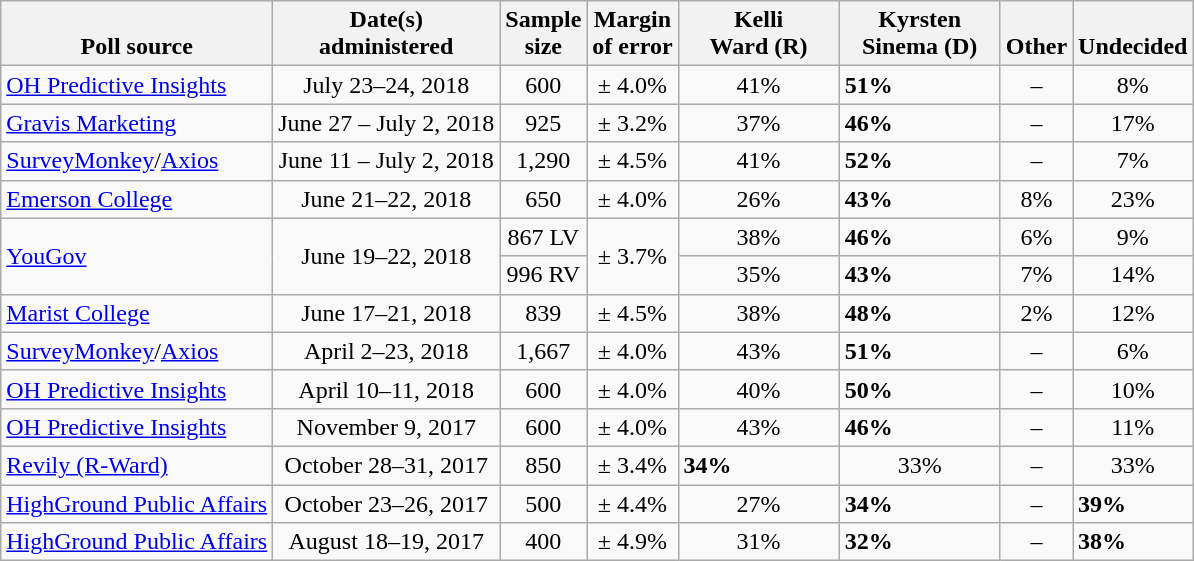<table class="wikitable">
<tr valign=bottom>
<th>Poll source</th>
<th>Date(s)<br>administered</th>
<th>Sample<br>size</th>
<th>Margin<br>of error</th>
<th style="width:100px;">Kelli<br>Ward (R)</th>
<th style="width:100px;">Kyrsten<br>Sinema (D)</th>
<th>Other</th>
<th>Undecided</th>
</tr>
<tr>
<td><a href='#'>OH Predictive Insights</a></td>
<td align=center>July 23–24, 2018</td>
<td align=center>600</td>
<td align=center>± 4.0%</td>
<td align=center>41%</td>
<td><strong>51%</strong></td>
<td align=center>–</td>
<td align=center>8%</td>
</tr>
<tr>
<td><a href='#'>Gravis Marketing</a></td>
<td align=center>June 27 – July 2, 2018</td>
<td align=center>925</td>
<td align=center>± 3.2%</td>
<td align=center>37%</td>
<td><strong>46%</strong></td>
<td align=center>–</td>
<td align=center>17%</td>
</tr>
<tr>
<td><a href='#'>SurveyMonkey</a>/<a href='#'>Axios</a></td>
<td align=center>June 11 – July 2, 2018</td>
<td align=center>1,290</td>
<td align=center>± 4.5%</td>
<td align=center>41%</td>
<td><strong>52%</strong></td>
<td align=center>–</td>
<td align=center>7%</td>
</tr>
<tr>
<td><a href='#'>Emerson College</a></td>
<td align=center>June 21–22, 2018</td>
<td align=center>650</td>
<td align=center>± 4.0%</td>
<td align=center>26%</td>
<td><strong>43%</strong></td>
<td align=center>8%</td>
<td align=center>23%</td>
</tr>
<tr>
<td rowspan=2><a href='#'>YouGov</a></td>
<td rowspan=2 align=center>June 19–22, 2018</td>
<td align=center>867 LV</td>
<td rowspan=2 align=center>± 3.7%</td>
<td align=center>38%</td>
<td><strong>46%</strong></td>
<td align=center>6%</td>
<td align=center>9%</td>
</tr>
<tr>
<td align=center>996 RV</td>
<td align=center>35%</td>
<td><strong>43%</strong></td>
<td align=center>7%</td>
<td align=center>14%</td>
</tr>
<tr>
<td><a href='#'>Marist College</a></td>
<td align=center>June 17–21, 2018</td>
<td align=center>839</td>
<td align=center>± 4.5%</td>
<td align=center>38%</td>
<td><strong>48%</strong></td>
<td align=center>2%</td>
<td align=center>12%</td>
</tr>
<tr>
<td><a href='#'>SurveyMonkey</a>/<a href='#'>Axios</a></td>
<td align=center>April 2–23, 2018</td>
<td align=center>1,667</td>
<td align=center>± 4.0%</td>
<td align=center>43%</td>
<td><strong>51%</strong></td>
<td align=center>–</td>
<td align=center>6%</td>
</tr>
<tr>
<td><a href='#'>OH Predictive Insights</a></td>
<td align=center>April 10–11, 2018</td>
<td align=center>600</td>
<td align=center>± 4.0%</td>
<td align=center>40%</td>
<td><strong>50%</strong></td>
<td align=center>–</td>
<td align=center>10%</td>
</tr>
<tr>
<td><a href='#'>OH Predictive Insights</a></td>
<td align=center>November 9, 2017</td>
<td align=center>600</td>
<td align=center>± 4.0%</td>
<td align=center>43%</td>
<td><strong>46%</strong></td>
<td align=center>–</td>
<td align=center>11%</td>
</tr>
<tr>
<td><a href='#'>Revily (R-Ward)</a></td>
<td align=center>October 28–31, 2017</td>
<td align=center>850</td>
<td align=center>± 3.4%</td>
<td><strong>34%</strong></td>
<td align=center>33%</td>
<td align=center>–</td>
<td align=center>33%</td>
</tr>
<tr>
<td><a href='#'>HighGround Public Affairs</a></td>
<td align=center>October 23–26, 2017</td>
<td align=center>500</td>
<td align=center>± 4.4%</td>
<td align=center>27%</td>
<td><strong>34%</strong></td>
<td align=center>–</td>
<td><strong>39%</strong></td>
</tr>
<tr>
<td><a href='#'>HighGround Public Affairs</a></td>
<td align=center>August 18–19, 2017</td>
<td align=center>400</td>
<td align=center>± 4.9%</td>
<td align=center>31%</td>
<td><strong>32%</strong></td>
<td align=center>–</td>
<td><strong>38%</strong></td>
</tr>
</table>
